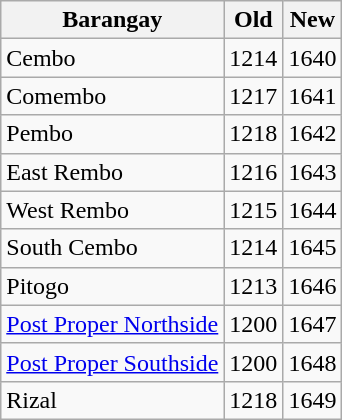<table class="wikitable sortable">
<tr>
<th>Barangay</th>
<th>Old</th>
<th>New</th>
</tr>
<tr>
<td>Cembo</td>
<td>1214</td>
<td>1640</td>
</tr>
<tr>
<td>Comembo</td>
<td>1217</td>
<td>1641</td>
</tr>
<tr>
<td>Pembo</td>
<td>1218</td>
<td>1642</td>
</tr>
<tr>
<td>East Rembo</td>
<td>1216</td>
<td>1643</td>
</tr>
<tr>
<td>West Rembo</td>
<td>1215</td>
<td>1644</td>
</tr>
<tr>
<td>South Cembo</td>
<td>1214</td>
<td>1645</td>
</tr>
<tr>
<td>Pitogo</td>
<td>1213</td>
<td>1646</td>
</tr>
<tr>
<td><a href='#'>Post Proper Northside</a></td>
<td>1200</td>
<td>1647</td>
</tr>
<tr>
<td><a href='#'>Post Proper Southside</a></td>
<td>1200</td>
<td>1648</td>
</tr>
<tr>
<td>Rizal</td>
<td>1218</td>
<td>1649</td>
</tr>
</table>
